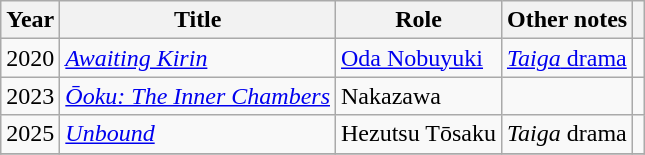<table class="wikitable">
<tr>
<th>Year</th>
<th>Title</th>
<th>Role</th>
<th>Other notes</th>
<th></th>
</tr>
<tr>
<td rowspan="1">2020</td>
<td><em><a href='#'>Awaiting Kirin</a></em></td>
<td><a href='#'>Oda Nobuyuki</a></td>
<td><a href='#'><em>Taiga</em> drama</a></td>
<td></td>
</tr>
<tr>
<td>2023</td>
<td><em><a href='#'>Ōoku: The Inner Chambers</a></em></td>
<td>Nakazawa</td>
<td></td>
<td></td>
</tr>
<tr>
<td>2025</td>
<td><em><a href='#'>Unbound</a></em></td>
<td>Hezutsu Tōsaku</td>
<td><em>Taiga</em> drama</td>
<td></td>
</tr>
<tr>
</tr>
</table>
